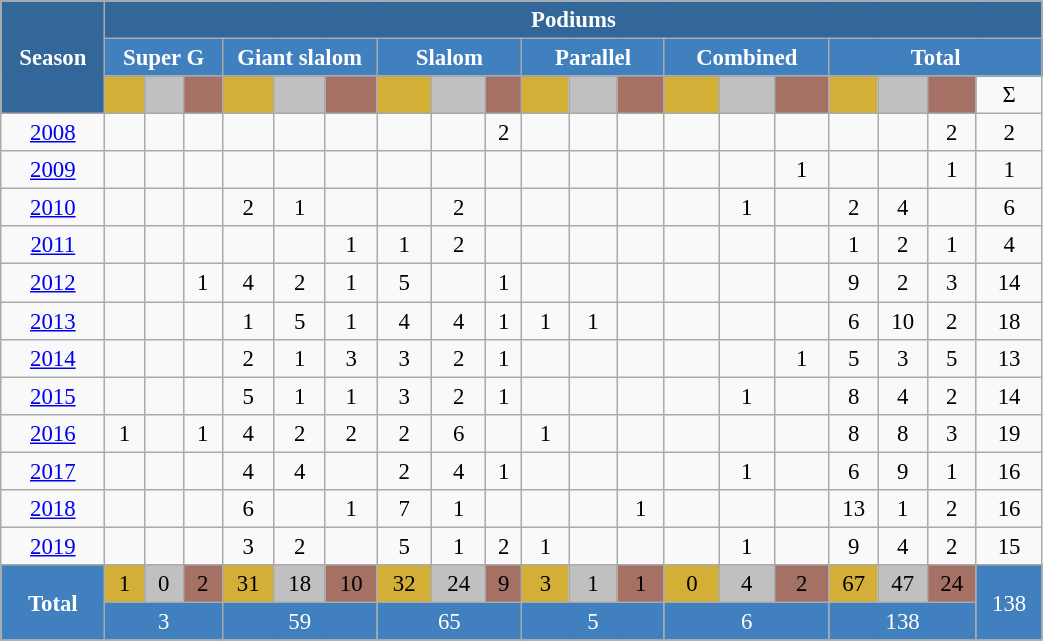<table class="wikitable" style="font-size:95%; text-align:center; border:grey solid 1px; border-collapse:collapse;" width="55%">
<tr style="background-color:#369; color:white;">
<td rowspan="3" colspan="1" width="10%"><strong>Season</strong></td>
<td colspan="19"><strong>Podiums</strong></td>
</tr>
<tr style="background-color:#4180be; color:white;">
<th style="background:#4180be;" width="300" colspan="3">Super G</th>
<th style="background:#4180be;" width="350" colspan="3">Giant slalom</th>
<th style="background:#4180be;" width="350" colspan="3">Slalom</th>
<th style="background:#4180be;" width="350" colspan="3">Parallel</th>
<th style="background:#4180be;" width="350" colspan="3">Combined</th>
<th style="background:#4180be;" width="450" colspan="4">Total</th>
</tr>
<tr>
<td align="center" bgcolor="#d4af37"></td>
<td align="center" bgcolor="silver"></td>
<td align="center" bgcolor="#a57164"></td>
<td align="center" bgcolor="#d4af37"></td>
<td align="center" bgcolor="silver"></td>
<td align="center" bgcolor="#a57164"></td>
<td align="center" bgcolor="#d4af37"></td>
<td align="center" bgcolor="silver"></td>
<td align="center" bgcolor="#a57164"></td>
<td align="center" bgcolor="#d4af37"></td>
<td align="center" bgcolor="silver"></td>
<td align="center" bgcolor="#a57164"></td>
<td align="center" bgcolor="#d4af37"></td>
<td align="center" bgcolor="silver"></td>
<td align="center" bgcolor="#a57164"></td>
<td align="center" bgcolor="#d4af37"></td>
<td align="center" bgcolor="silver"></td>
<td align="center" bgcolor="#a57164"></td>
<td>Σ</td>
</tr>
<tr>
<td align="center"><a href='#'>2008</a></td>
<td></td>
<td></td>
<td></td>
<td></td>
<td></td>
<td></td>
<td></td>
<td></td>
<td>2</td>
<td></td>
<td></td>
<td></td>
<td></td>
<td></td>
<td></td>
<td></td>
<td></td>
<td>2</td>
<td>2</td>
</tr>
<tr>
<td align="center"><a href='#'>2009</a></td>
<td></td>
<td></td>
<td></td>
<td></td>
<td></td>
<td></td>
<td></td>
<td></td>
<td></td>
<td></td>
<td></td>
<td></td>
<td></td>
<td></td>
<td>1</td>
<td></td>
<td></td>
<td>1</td>
<td>1</td>
</tr>
<tr>
<td align="center"><a href='#'>2010</a></td>
<td></td>
<td></td>
<td></td>
<td>2</td>
<td>1</td>
<td></td>
<td></td>
<td>2</td>
<td></td>
<td></td>
<td></td>
<td></td>
<td></td>
<td>1</td>
<td></td>
<td>2</td>
<td>4</td>
<td></td>
<td>6</td>
</tr>
<tr>
<td align="center"><a href='#'>2011</a></td>
<td></td>
<td></td>
<td></td>
<td></td>
<td></td>
<td>1</td>
<td>1</td>
<td>2</td>
<td></td>
<td></td>
<td></td>
<td></td>
<td></td>
<td></td>
<td></td>
<td>1</td>
<td>2</td>
<td>1</td>
<td>4</td>
</tr>
<tr>
<td align="center"><a href='#'>2012</a></td>
<td></td>
<td></td>
<td>1</td>
<td>4</td>
<td>2</td>
<td>1</td>
<td>5</td>
<td></td>
<td>1</td>
<td></td>
<td></td>
<td></td>
<td></td>
<td></td>
<td></td>
<td>9</td>
<td>2</td>
<td>3</td>
<td>14</td>
</tr>
<tr>
<td align="center"><a href='#'>2013</a></td>
<td></td>
<td></td>
<td></td>
<td>1</td>
<td>5</td>
<td>1</td>
<td>4</td>
<td>4</td>
<td>1</td>
<td>1</td>
<td>1</td>
<td></td>
<td></td>
<td></td>
<td></td>
<td>6</td>
<td>10</td>
<td>2</td>
<td>18</td>
</tr>
<tr>
<td align="center"><a href='#'>2014</a></td>
<td></td>
<td></td>
<td></td>
<td>2</td>
<td>1</td>
<td>3</td>
<td>3</td>
<td>2</td>
<td>1</td>
<td></td>
<td></td>
<td></td>
<td></td>
<td></td>
<td>1</td>
<td>5</td>
<td>3</td>
<td>5</td>
<td>13</td>
</tr>
<tr>
<td align="center"><a href='#'>2015</a></td>
<td></td>
<td></td>
<td></td>
<td>5</td>
<td>1</td>
<td>1</td>
<td>3</td>
<td>2</td>
<td>1</td>
<td></td>
<td></td>
<td></td>
<td></td>
<td>1</td>
<td></td>
<td>8</td>
<td>4</td>
<td>2</td>
<td>14</td>
</tr>
<tr>
<td align="center"><a href='#'>2016</a></td>
<td>1</td>
<td></td>
<td>1</td>
<td>4</td>
<td>2</td>
<td>2</td>
<td>2</td>
<td>6</td>
<td></td>
<td>1</td>
<td></td>
<td></td>
<td></td>
<td></td>
<td></td>
<td>8</td>
<td>8</td>
<td>3</td>
<td>19</td>
</tr>
<tr>
<td align="center"><a href='#'>2017</a></td>
<td></td>
<td></td>
<td></td>
<td>4</td>
<td>4</td>
<td></td>
<td>2</td>
<td>4</td>
<td>1</td>
<td></td>
<td></td>
<td></td>
<td></td>
<td>1</td>
<td></td>
<td>6</td>
<td>9</td>
<td>1</td>
<td>16</td>
</tr>
<tr>
<td align="center"><a href='#'>2018</a></td>
<td></td>
<td></td>
<td></td>
<td>6</td>
<td></td>
<td>1</td>
<td>7</td>
<td>1</td>
<td></td>
<td></td>
<td></td>
<td>1</td>
<td></td>
<td></td>
<td></td>
<td>13</td>
<td>1</td>
<td>2</td>
<td>16</td>
</tr>
<tr>
<td align="center"><a href='#'>2019</a></td>
<td></td>
<td></td>
<td></td>
<td>3</td>
<td>2</td>
<td></td>
<td>5</td>
<td>1</td>
<td>2</td>
<td>1</td>
<td></td>
<td></td>
<td></td>
<td>1</td>
<td></td>
<td>9</td>
<td>4</td>
<td>2</td>
<td>15</td>
</tr>
<tr>
<td rowspan="2" style="background-color:#4180be; color:white; width=100;"><strong>Total </strong></td>
<td bgcolor="#d4af37">1</td>
<td bgcolor="silver">0</td>
<td bgcolor="#a57164">2</td>
<td bgcolor="#d4af37">31</td>
<td bgcolor="silver">18</td>
<td bgcolor="#a57164">10</td>
<td bgcolor="#d4af37">32</td>
<td bgcolor="silver">24</td>
<td bgcolor="#a57164">9</td>
<td bgcolor="#d4af37">3</td>
<td bgcolor="silver">1</td>
<td bgcolor="#a57164">1</td>
<td bgcolor="#d4af37">0</td>
<td bgcolor="silver">4</td>
<td bgcolor="#a57164">2</td>
<td bgcolor="#d4af37">67</td>
<td bgcolor="silver">47</td>
<td bgcolor="#a57164">24</td>
<td rowspan="2" style="background-color:#4180be; color:white; width=100;">138</td>
</tr>
<tr>
<td style="background-color:#4180be; color:white; width=100;" colspan="3">3</td>
<td style="background-color:#4180be; color:white; width=100;" colspan="3">59</td>
<td colspan="3" style="background-color:#4180be; color:white; width=100;">65</td>
<td style="background-color:#4180be; color:white; width=100;" colspan="3">5</td>
<td style="background-color:#4180be; color:white; width=100;" colspan="3">6</td>
<td style="background-color:#4180be; color:white; width=100;" colspan="3">138</td>
</tr>
</table>
